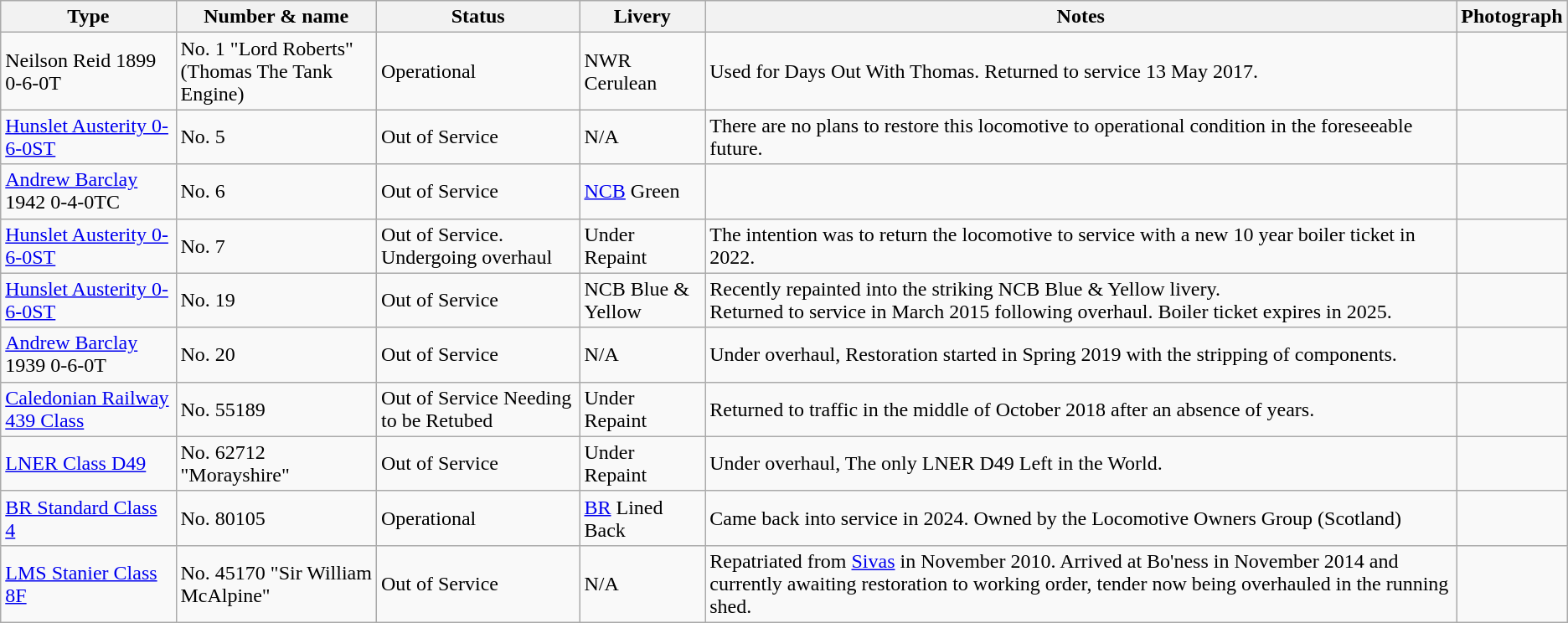<table class="wikitable">
<tr>
<th>Type</th>
<th>Number & name</th>
<th>Status</th>
<th>Livery</th>
<th>Notes</th>
<th>Photograph</th>
</tr>
<tr>
<td>Neilson Reid 1899 0-6-0T </td>
<td>No. 1 "Lord Roberts"<br>(Thomas The Tank Engine)</td>
<td>Operational</td>
<td>NWR Cerulean</td>
<td>Used for Days Out With Thomas. Returned to service 13 May 2017.</td>
<td></td>
</tr>
<tr>
<td><a href='#'>Hunslet Austerity 0-6-0ST</a></td>
<td>No. 5</td>
<td>Out of Service</td>
<td>N/A</td>
<td>There are no plans to restore this locomotive to operational condition in the foreseeable future.</td>
<td></td>
</tr>
<tr>
<td><a href='#'>Andrew Barclay</a> 1942 0-4-0TC</td>
<td>No. 6</td>
<td>Out of Service</td>
<td><a href='#'>NCB</a> Green</td>
<td></td>
<td></td>
</tr>
<tr>
<td><a href='#'>Hunslet Austerity 0-6-0ST</a></td>
<td>No. 7</td>
<td>Out of Service.<br>Undergoing overhaul</td>
<td>Under Repaint</td>
<td>The intention was to return the locomotive to service with a new 10 year boiler ticket in 2022.</td>
<td></td>
</tr>
<tr>
<td><a href='#'>Hunslet Austerity 0-6-0ST</a></td>
<td>No. 19</td>
<td>Out of Service</td>
<td>NCB Blue & Yellow</td>
<td>Recently repainted into the striking NCB Blue & Yellow livery.<br>Returned to service in March 2015 following overhaul. 
Boiler ticket expires in 2025.</td>
<td></td>
</tr>
<tr>
<td><a href='#'>Andrew Barclay</a> 1939 0-6-0T</td>
<td>No. 20</td>
<td>Out of Service</td>
<td>N/A</td>
<td>Under overhaul, Restoration started in Spring 2019 with the stripping of components.</td>
<td></td>
</tr>
<tr>
<td><a href='#'>Caledonian Railway 439 Class</a>  </td>
<td>No. 55189 </td>
<td>Out of Service Needing to be Retubed</td>
<td>Under Repaint</td>
<td>Returned to traffic in the middle of October 2018 after an absence of  years.</td>
<td></td>
</tr>
<tr>
<td><a href='#'>LNER Class D49</a>  </td>
<td>No. 62712 "Morayshire" </td>
<td>Out of Service</td>
<td>Under Repaint</td>
<td>Under overhaul, The only LNER D49 Left in the World.</td>
<td></td>
</tr>
<tr>
<td><a href='#'>BR Standard Class 4</a>  </td>
<td>No. 80105<br></td>
<td>Operational</td>
<td><a href='#'>BR</a> Lined Back</td>
<td>Came back into service in 2024. Owned by the Locomotive Owners Group (Scotland)</td>
<td></td>
</tr>
<tr>
<td><a href='#'>LMS Stanier Class 8F</a>  </td>
<td>No. 45170 "Sir William McAlpine"<br></td>
<td>Out of Service</td>
<td>N/A</td>
<td>Repatriated from <a href='#'>Sivas</a> in November 2010. Arrived at Bo'ness in November 2014 and currently awaiting restoration to working order, tender now being overhauled in the running shed.</td>
<td></td>
</tr>
</table>
